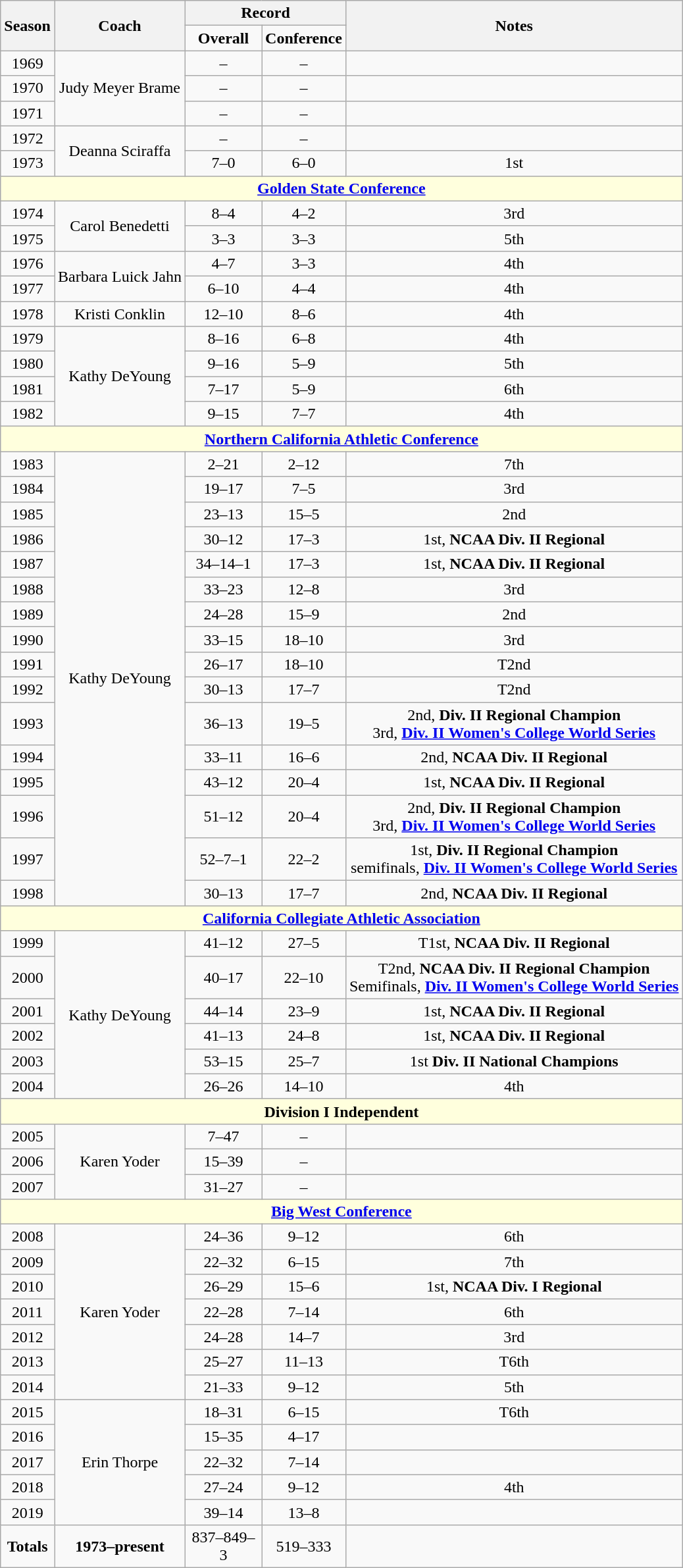<table class="wikitable" style="text-align:center">
<tr>
<th rowspan="2">Season</th>
<th rowspan="2">Coach</th>
<th colspan="2">Record</th>
<th rowspan="2">Notes</th>
</tr>
<tr>
<td width="70px" align="center"><strong>Overall</strong></td>
<td width="40px" align="center"><strong>Conference</strong></td>
</tr>
<tr>
<td>1969</td>
<td rowspan="3">Judy Meyer Brame</td>
<td>–</td>
<td>–</td>
<td></td>
</tr>
<tr>
<td>1970</td>
<td>–</td>
<td>–</td>
<td></td>
</tr>
<tr>
<td>1971</td>
<td>–</td>
<td>–</td>
<td></td>
</tr>
<tr>
<td>1972</td>
<td rowspan="2">Deanna Sciraffa</td>
<td>–</td>
<td>–</td>
<td></td>
</tr>
<tr>
<td>1973</td>
<td>7–0</td>
<td>6–0</td>
<td>1st</td>
</tr>
<tr style="background: #ffffdd;">
<td colspan="5"><strong><a href='#'>Golden State Conference</a></strong></td>
</tr>
<tr>
<td>1974</td>
<td rowspan="2">Carol Benedetti</td>
<td>8–4</td>
<td>4–2</td>
<td>3rd</td>
</tr>
<tr>
<td>1975</td>
<td>3–3</td>
<td>3–3</td>
<td>5th</td>
</tr>
<tr>
<td>1976</td>
<td rowspan="2">Barbara Luick Jahn</td>
<td>4–7</td>
<td>3–3</td>
<td>4th</td>
</tr>
<tr>
<td>1977</td>
<td>6–10</td>
<td>4–4</td>
<td>4th</td>
</tr>
<tr>
<td>1978</td>
<td>Kristi Conklin</td>
<td>12–10</td>
<td>8–6</td>
<td>4th</td>
</tr>
<tr>
<td>1979</td>
<td rowspan="4">Kathy DeYoung</td>
<td>8–16</td>
<td>6–8</td>
<td>4th</td>
</tr>
<tr>
<td>1980</td>
<td>9–16</td>
<td>5–9</td>
<td>5th</td>
</tr>
<tr>
<td>1981</td>
<td>7–17</td>
<td>5–9</td>
<td>6th</td>
</tr>
<tr>
<td>1982</td>
<td>9–15</td>
<td>7–7</td>
<td>4th</td>
</tr>
<tr style="background: #ffffdd;">
<td colspan="5"><strong><a href='#'>Northern California Athletic Conference</a></strong></td>
</tr>
<tr>
<td>1983</td>
<td rowspan="16">Kathy DeYoung</td>
<td>2–21</td>
<td>2–12</td>
<td>7th</td>
</tr>
<tr>
<td>1984</td>
<td>19–17</td>
<td>7–5</td>
<td>3rd</td>
</tr>
<tr>
<td>1985</td>
<td>23–13</td>
<td>15–5</td>
<td>2nd</td>
</tr>
<tr>
<td>1986</td>
<td>30–12</td>
<td>17–3</td>
<td>1st, <strong>NCAA Div. II Regional</strong></td>
</tr>
<tr>
<td>1987</td>
<td>34–14–1</td>
<td>17–3</td>
<td>1st, <strong>NCAA Div. II Regional</strong></td>
</tr>
<tr>
<td>1988</td>
<td>33–23</td>
<td>12–8</td>
<td>3rd</td>
</tr>
<tr>
<td>1989</td>
<td>24–28</td>
<td>15–9</td>
<td>2nd</td>
</tr>
<tr>
<td>1990</td>
<td>33–15</td>
<td>18–10</td>
<td>3rd</td>
</tr>
<tr>
<td>1991</td>
<td>26–17</td>
<td>18–10</td>
<td>T2nd</td>
</tr>
<tr>
<td>1992</td>
<td>30–13</td>
<td>17–7</td>
<td>T2nd</td>
</tr>
<tr>
<td>1993</td>
<td>36–13</td>
<td>19–5</td>
<td>2nd, <strong>Div. II Regional Champion</strong><br>3rd, <strong><a href='#'>Div. II Women's College World Series</a></strong></td>
</tr>
<tr>
<td>1994</td>
<td>33–11</td>
<td>16–6</td>
<td>2nd, <strong>NCAA Div. II Regional</strong></td>
</tr>
<tr>
<td>1995</td>
<td>43–12</td>
<td>20–4</td>
<td>1st, <strong>NCAA Div. II Regional</strong></td>
</tr>
<tr>
<td>1996</td>
<td>51–12</td>
<td>20–4</td>
<td>2nd, <strong>Div. II Regional Champion</strong><br>3rd, <strong><a href='#'>Div. II Women's College World Series</a></strong></td>
</tr>
<tr>
<td>1997</td>
<td>52–7–1</td>
<td>22–2</td>
<td>1st, <strong>Div. II Regional Champion</strong><br>semifinals, <strong><a href='#'>Div. II Women's College World Series</a></strong></td>
</tr>
<tr>
<td>1998</td>
<td>30–13</td>
<td>17–7</td>
<td>2nd, <strong>NCAA Div. II Regional</strong></td>
</tr>
<tr style="background: #ffffdd;">
<td colspan="5"><strong><a href='#'>California Collegiate Athletic Association</a></strong></td>
</tr>
<tr>
<td>1999</td>
<td rowspan="6">Kathy DeYoung</td>
<td>41–12</td>
<td>27–5</td>
<td>T1st, <strong>NCAA Div. II Regional</strong></td>
</tr>
<tr>
<td>2000</td>
<td>40–17</td>
<td>22–10</td>
<td>T2nd, <strong>NCAA Div. II Regional Champion</strong><br>Semifinals, <strong><a href='#'>Div. II Women's College World Series</a></strong></td>
</tr>
<tr>
<td>2001</td>
<td>44–14</td>
<td>23–9</td>
<td>1st, <strong>NCAA Div. II Regional</strong></td>
</tr>
<tr>
<td>2002</td>
<td>41–13</td>
<td>24–8</td>
<td>1st, <strong>NCAA Div. II Regional</strong></td>
</tr>
<tr>
<td>2003</td>
<td>53–15</td>
<td>25–7</td>
<td>1st <strong>Div. II National Champions</strong></td>
</tr>
<tr>
<td>2004</td>
<td>26–26</td>
<td>14–10</td>
<td>4th</td>
</tr>
<tr style="background: #ffffdd;">
<td colspan="5"><strong>Division I Independent</strong></td>
</tr>
<tr>
<td>2005</td>
<td rowspan="3">Karen Yoder</td>
<td>7–47</td>
<td>–</td>
<td></td>
</tr>
<tr>
<td>2006</td>
<td>15–39</td>
<td>–</td>
<td></td>
</tr>
<tr>
<td>2007</td>
<td>31–27</td>
<td>–</td>
<td></td>
</tr>
<tr style="background: #ffffdd;">
<td colspan="5"><strong><a href='#'>Big West Conference</a></strong></td>
</tr>
<tr>
<td>2008</td>
<td rowspan="7">Karen Yoder</td>
<td>24–36</td>
<td>9–12</td>
<td>6th</td>
</tr>
<tr>
<td>2009</td>
<td>22–32</td>
<td>6–15</td>
<td>7th</td>
</tr>
<tr>
<td>2010</td>
<td>26–29</td>
<td>15–6</td>
<td>1st, <strong>NCAA Div. I Regional</strong></td>
</tr>
<tr>
<td>2011</td>
<td>22–28</td>
<td>7–14</td>
<td>6th</td>
</tr>
<tr>
<td>2012</td>
<td>24–28</td>
<td>14–7</td>
<td>3rd</td>
</tr>
<tr>
<td>2013</td>
<td>25–27</td>
<td>11–13</td>
<td>T6th</td>
</tr>
<tr>
<td>2014</td>
<td>21–33</td>
<td>9–12</td>
<td>5th</td>
</tr>
<tr>
<td>2015</td>
<td rowspan="5">Erin Thorpe</td>
<td>18–31</td>
<td>6–15</td>
<td>T6th</td>
</tr>
<tr>
<td>2016</td>
<td>15–35</td>
<td>4–17</td>
<td></td>
</tr>
<tr>
<td>2017</td>
<td>22–32</td>
<td>7–14</td>
<td></td>
</tr>
<tr>
<td>2018</td>
<td>27–24</td>
<td>9–12</td>
<td>4th</td>
</tr>
<tr>
<td>2019</td>
<td>39–14</td>
<td>13–8</td>
<td></td>
</tr>
<tr>
<td><strong>Totals</strong></td>
<td><strong>1973–present</strong></td>
<td>837–849–3</td>
<td>519–333</td>
<td></td>
</tr>
</table>
